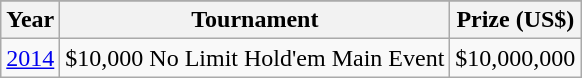<table class="wikitable">
<tr>
</tr>
<tr>
<th>Year</th>
<th>Tournament</th>
<th>Prize (US$)</th>
</tr>
<tr>
<td><a href='#'>2014</a></td>
<td>$10,000 No Limit Hold'em Main Event</td>
<td>$10,000,000</td>
</tr>
</table>
